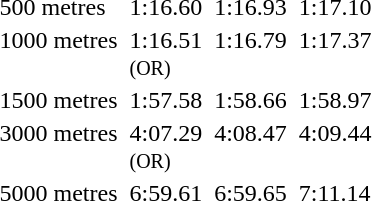<table>
<tr valign="top">
<td>500 metres <br></td>
<td></td>
<td>1:16.60</td>
<td></td>
<td>1:16.93</td>
<td></td>
<td>1:17.10</td>
</tr>
<tr valign="top">
<td>1000 metres <br></td>
<td></td>
<td>1:16.51<br><small>(OR)</small></td>
<td></td>
<td>1:16.79</td>
<td></td>
<td>1:17.37</td>
</tr>
<tr valign="top">
<td>1500 metres <br></td>
<td></td>
<td>1:57.58 </td>
<td></td>
<td>1:58.66</td>
<td></td>
<td>1:58.97</td>
</tr>
<tr valign="top">
<td>3000 metres <br></td>
<td></td>
<td>4:07.29<br><small>(OR)</small></td>
<td></td>
<td>4:08.47</td>
<td></td>
<td>4:09.44</td>
</tr>
<tr valign="top">
<td>5000 metres <br></td>
<td></td>
<td>6:59.61 </td>
<td></td>
<td>6:59.65</td>
<td></td>
<td>7:11.14</td>
</tr>
</table>
